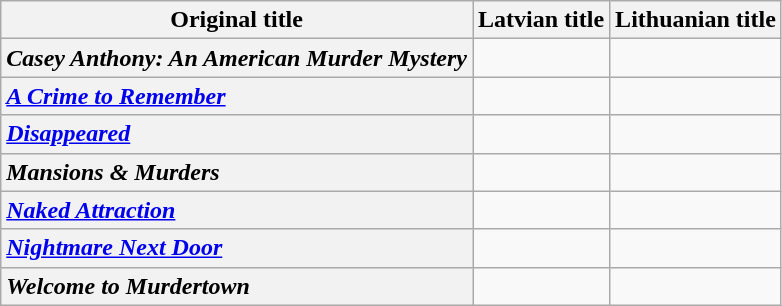<table class="wikitable">
<tr>
<th scope="col">Original title</th>
<th scope="col">Latvian title</th>
<th scope="col">Lithuanian title</th>
</tr>
<tr>
<th scope="row" style="text-align: left"><em>Casey Anthony: An American Murder Mystery</em></th>
<td></td>
<td></td>
</tr>
<tr>
<th scope="row" style="text-align: left"><em><a href='#'>A Crime to Remember</a></em></th>
<td></td>
<td></td>
</tr>
<tr>
<th scope="row" style="text-align: left"><em><a href='#'>Disappeared</a></em></th>
<td></td>
<td></td>
</tr>
<tr>
<th scope="row" style="text-align: left"><em>Mansions & Murders</em></th>
<td></td>
<td></td>
</tr>
<tr>
<th scope="row" style="text-align: left"><em><a href='#'>Naked Attraction</a></em></th>
<td></td>
<td></td>
</tr>
<tr>
<th scope="row" style="text-align: left"><em><a href='#'>Nightmare Next Door</a></em></th>
<td></td>
<td></td>
</tr>
<tr>
<th scope="row" style="text-align: left"><em>Welcome to Murdertown</em></th>
<td></td>
<td></td>
</tr>
</table>
